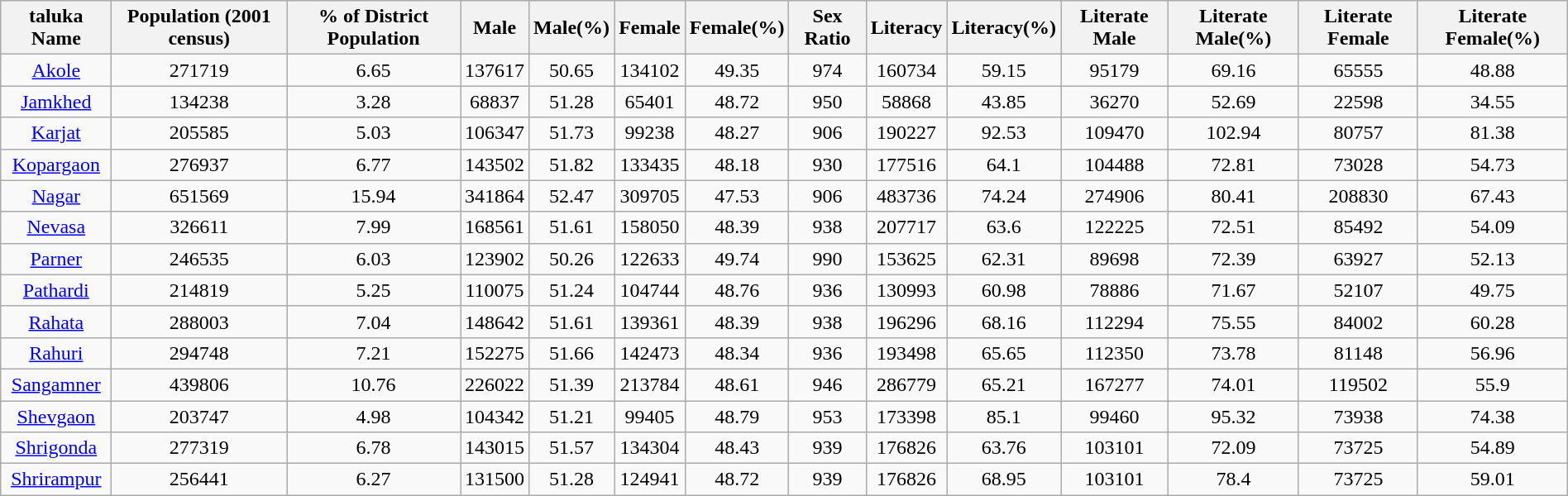<table class="wikitable sortable" style="text-align:center" border=1 width=100%>
<tr>
<th>taluka Name</th>
<th>Population (2001 census)</th>
<th>% of District Population</th>
<th>Male</th>
<th>Male(%)</th>
<th>Female</th>
<th>Female(%)</th>
<th>Sex Ratio</th>
<th>Literacy</th>
<th>Literacy(%)</th>
<th>Literate Male</th>
<th>Literate Male(%)</th>
<th>Literate Female</th>
<th>Literate Female(%)</th>
</tr>
<tr>
<td><a href='#'>Akole</a></td>
<td>271719</td>
<td>6.65</td>
<td>137617</td>
<td>50.65</td>
<td>134102</td>
<td>49.35</td>
<td>974</td>
<td>160734</td>
<td>59.15</td>
<td>95179</td>
<td>69.16</td>
<td>65555</td>
<td>48.88</td>
</tr>
<tr>
<td><a href='#'>Jamkhed</a></td>
<td>134238</td>
<td>3.28</td>
<td>68837</td>
<td>51.28</td>
<td>65401</td>
<td>48.72</td>
<td>950</td>
<td>58868</td>
<td>43.85</td>
<td>36270</td>
<td>52.69</td>
<td>22598</td>
<td>34.55</td>
</tr>
<tr>
<td><a href='#'>Karjat</a></td>
<td>205585</td>
<td>5.03</td>
<td>106347</td>
<td>51.73</td>
<td>99238</td>
<td>48.27</td>
<td>906</td>
<td>190227</td>
<td>92.53</td>
<td>109470</td>
<td>102.94</td>
<td>80757</td>
<td>81.38</td>
</tr>
<tr>
<td><a href='#'>Kopargaon</a></td>
<td>276937</td>
<td>6.77</td>
<td>143502</td>
<td>51.82</td>
<td>133435</td>
<td>48.18</td>
<td>930</td>
<td>177516</td>
<td>64.1</td>
<td>104488</td>
<td>72.81</td>
<td>73028</td>
<td>54.73</td>
</tr>
<tr>
<td><a href='#'>Nagar</a></td>
<td>651569</td>
<td>15.94</td>
<td>341864</td>
<td>52.47</td>
<td>309705</td>
<td>47.53</td>
<td>906</td>
<td>483736</td>
<td>74.24</td>
<td>274906</td>
<td>80.41</td>
<td>208830</td>
<td>67.43</td>
</tr>
<tr>
<td><a href='#'>Nevasa</a></td>
<td>326611</td>
<td>7.99</td>
<td>168561</td>
<td>51.61</td>
<td>158050</td>
<td>48.39</td>
<td>938</td>
<td>207717</td>
<td>63.6</td>
<td>122225</td>
<td>72.51</td>
<td>85492</td>
<td>54.09</td>
</tr>
<tr>
<td><a href='#'>Parner</a></td>
<td>246535</td>
<td>6.03</td>
<td>123902</td>
<td>50.26</td>
<td>122633</td>
<td>49.74</td>
<td>990</td>
<td>153625</td>
<td>62.31</td>
<td>89698</td>
<td>72.39</td>
<td>63927</td>
<td>52.13</td>
</tr>
<tr>
<td><a href='#'>Pathardi</a></td>
<td>214819</td>
<td>5.25</td>
<td>110075</td>
<td>51.24</td>
<td>104744</td>
<td>48.76</td>
<td>936</td>
<td>130993</td>
<td>60.98</td>
<td>78886</td>
<td>71.67</td>
<td>52107</td>
<td>49.75</td>
</tr>
<tr>
<td><a href='#'>Rahata</a></td>
<td>288003</td>
<td>7.04</td>
<td>148642</td>
<td>51.61</td>
<td>139361</td>
<td>48.39</td>
<td>938</td>
<td>196296</td>
<td>68.16</td>
<td>112294</td>
<td>75.55</td>
<td>84002</td>
<td>60.28</td>
</tr>
<tr>
<td><a href='#'>Rahuri</a></td>
<td>294748</td>
<td>7.21</td>
<td>152275</td>
<td>51.66</td>
<td>142473</td>
<td>48.34</td>
<td>936</td>
<td>193498</td>
<td>65.65</td>
<td>112350</td>
<td>73.78</td>
<td>81148</td>
<td>56.96</td>
</tr>
<tr>
<td><a href='#'>Sangamner</a></td>
<td>439806</td>
<td>10.76</td>
<td>226022</td>
<td>51.39</td>
<td>213784</td>
<td>48.61</td>
<td>946</td>
<td>286779</td>
<td>65.21</td>
<td>167277</td>
<td>74.01</td>
<td>119502</td>
<td>55.9</td>
</tr>
<tr>
<td><a href='#'>Shevgaon</a></td>
<td>203747</td>
<td>4.98</td>
<td>104342</td>
<td>51.21</td>
<td>99405</td>
<td>48.79</td>
<td>953</td>
<td>173398</td>
<td>85.1</td>
<td>99460</td>
<td>95.32</td>
<td>73938</td>
<td>74.38</td>
</tr>
<tr>
<td><a href='#'>Shrigonda</a></td>
<td>277319</td>
<td>6.78</td>
<td>143015</td>
<td>51.57</td>
<td>134304</td>
<td>48.43</td>
<td>939</td>
<td>176826</td>
<td>63.76</td>
<td>103101</td>
<td>72.09</td>
<td>73725</td>
<td>54.89</td>
</tr>
<tr>
<td><a href='#'>Shrirampur</a></td>
<td>256441</td>
<td>6.27</td>
<td>131500</td>
<td>51.28</td>
<td>124941</td>
<td>48.72</td>
<td>939</td>
<td>176826</td>
<td>68.95</td>
<td>103101</td>
<td>78.4</td>
<td>73725</td>
<td>59.01</td>
</tr>
</table>
